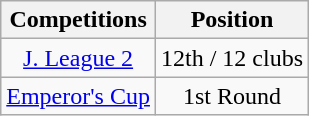<table class="wikitable" style="text-align:center;">
<tr>
<th>Competitions</th>
<th>Position</th>
</tr>
<tr>
<td><a href='#'>J. League 2</a></td>
<td>12th / 12 clubs</td>
</tr>
<tr>
<td><a href='#'>Emperor's Cup</a></td>
<td>1st Round</td>
</tr>
</table>
